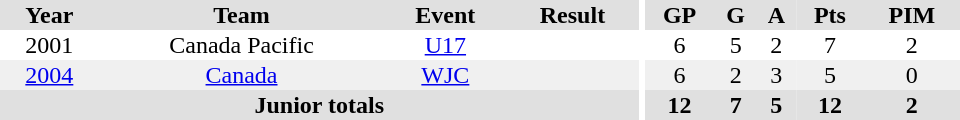<table border="0" cellpadding="1" cellspacing="0" ID="Table3" style="text-align:center; width:40em">
<tr ALIGN="center" bgcolor="#e0e0e0">
<th>Year</th>
<th>Team</th>
<th>Event</th>
<th>Result</th>
<th rowspan="99" bgcolor="#ffffff"></th>
<th>GP</th>
<th>G</th>
<th>A</th>
<th>Pts</th>
<th>PIM</th>
</tr>
<tr>
<td>2001</td>
<td>Canada Pacific</td>
<td><a href='#'>U17</a></td>
<td></td>
<td>6</td>
<td>5</td>
<td>2</td>
<td>7</td>
<td>2</td>
</tr>
<tr bgcolor="#f0f0f0">
<td><a href='#'>2004</a></td>
<td><a href='#'>Canada</a></td>
<td><a href='#'>WJC</a></td>
<td></td>
<td>6</td>
<td>2</td>
<td>3</td>
<td>5</td>
<td>0</td>
</tr>
<tr bgcolor="#e0e0e0">
<th colspan="4">Junior totals</th>
<th>12</th>
<th>7</th>
<th>5</th>
<th>12</th>
<th>2</th>
</tr>
</table>
